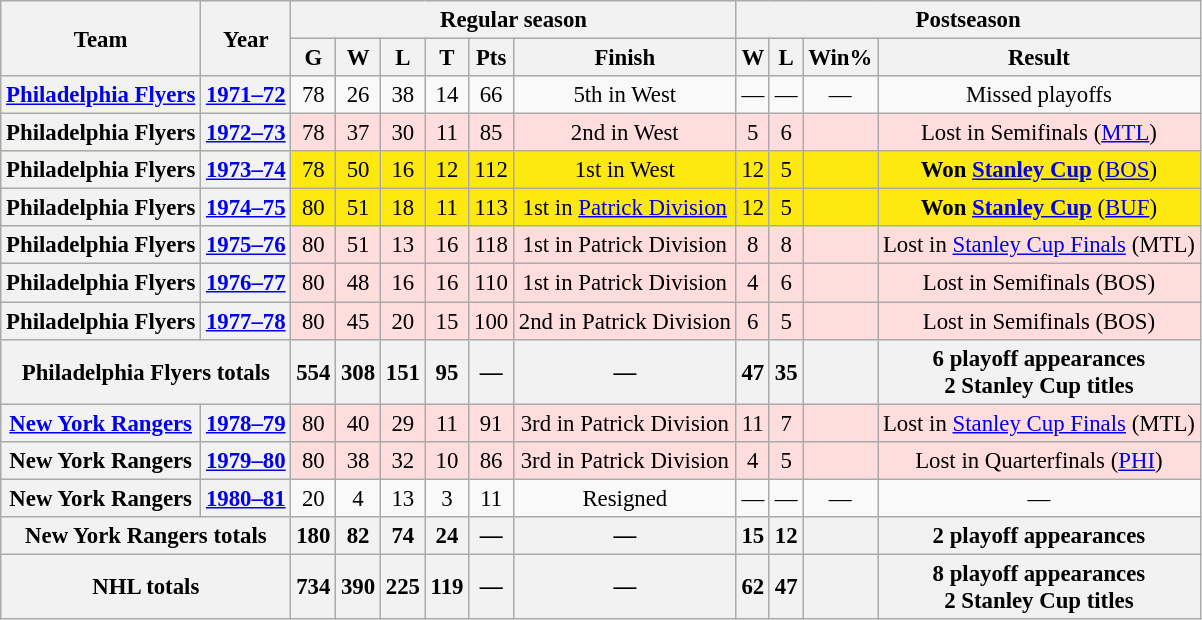<table class="wikitable" style="font-size:95%; text-align:center;">
<tr>
<th rowspan="2">Team</th>
<th rowspan="2">Year</th>
<th colspan="6">Regular season</th>
<th colspan="4">Postseason</th>
</tr>
<tr>
<th>G</th>
<th>W</th>
<th>L</th>
<th>T</th>
<th>Pts</th>
<th>Finish</th>
<th>W</th>
<th>L</th>
<th>Win%</th>
<th>Result</th>
</tr>
<tr>
<th><a href='#'>Philadelphia Flyers</a></th>
<th><a href='#'>1971–72</a></th>
<td>78</td>
<td>26</td>
<td>38</td>
<td>14</td>
<td>66</td>
<td>5th in West</td>
<td>—</td>
<td>—</td>
<td>—</td>
<td>Missed playoffs</td>
</tr>
<tr style="background:#fdd;">
<th>Philadelphia Flyers</th>
<th><a href='#'>1972–73</a></th>
<td>78</td>
<td>37</td>
<td>30</td>
<td>11</td>
<td>85</td>
<td>2nd in West</td>
<td>5</td>
<td>6</td>
<td></td>
<td>Lost in Semifinals (<a href='#'>MTL</a>)</td>
</tr>
<tr style="background:#fde910;">
<th>Philadelphia Flyers</th>
<th><a href='#'>1973–74</a></th>
<td>78</td>
<td>50</td>
<td>16</td>
<td>12</td>
<td>112</td>
<td>1st in West</td>
<td>12</td>
<td>5</td>
<td></td>
<td><strong>Won <a href='#'>Stanley Cup</a></strong> (<a href='#'>BOS</a>)</td>
</tr>
<tr style="background:#fde910;">
<th>Philadelphia Flyers</th>
<th><a href='#'>1974–75</a></th>
<td>80</td>
<td>51</td>
<td>18</td>
<td>11</td>
<td>113</td>
<td>1st in <a href='#'>Patrick Division</a></td>
<td>12</td>
<td>5</td>
<td></td>
<td><strong>Won <a href='#'>Stanley Cup</a></strong> (<a href='#'>BUF</a>)</td>
</tr>
<tr style="background:#fdd;">
<th>Philadelphia Flyers</th>
<th><a href='#'>1975–76</a></th>
<td>80</td>
<td>51</td>
<td>13</td>
<td>16</td>
<td>118</td>
<td>1st in Patrick Division</td>
<td>8</td>
<td>8</td>
<td></td>
<td>Lost in <a href='#'>Stanley Cup Finals</a> (MTL)</td>
</tr>
<tr style="background:#fdd;">
<th>Philadelphia Flyers</th>
<th><a href='#'>1976–77</a></th>
<td>80</td>
<td>48</td>
<td>16</td>
<td>16</td>
<td>110</td>
<td>1st in Patrick Division</td>
<td>4</td>
<td>6</td>
<td></td>
<td>Lost in Semifinals (BOS)</td>
</tr>
<tr style="background:#fdd;">
<th>Philadelphia Flyers</th>
<th><a href='#'>1977–78</a></th>
<td>80</td>
<td>45</td>
<td>20</td>
<td>15</td>
<td>100</td>
<td>2nd in Patrick Division</td>
<td>6</td>
<td>5</td>
<td></td>
<td>Lost in Semifinals (BOS)</td>
</tr>
<tr>
<th colspan="2">Philadelphia Flyers totals</th>
<th>554</th>
<th>308</th>
<th>151</th>
<th>95</th>
<th>—</th>
<th>—</th>
<th>47</th>
<th>35</th>
<th></th>
<th>6 playoff appearances <br> 2 Stanley Cup titles</th>
</tr>
<tr style="background:#fdd;">
<th><a href='#'>New York Rangers</a></th>
<th><a href='#'>1978–79</a></th>
<td>80</td>
<td>40</td>
<td>29</td>
<td>11</td>
<td>91</td>
<td>3rd in Patrick Division</td>
<td>11</td>
<td>7</td>
<td></td>
<td>Lost in <a href='#'>Stanley Cup Finals</a> (MTL)</td>
</tr>
<tr style="background:#fdd;">
<th>New York Rangers</th>
<th><a href='#'>1979–80</a></th>
<td>80</td>
<td>38</td>
<td>32</td>
<td>10</td>
<td>86</td>
<td>3rd in Patrick Division</td>
<td>4</td>
<td>5</td>
<td></td>
<td>Lost in Quarterfinals (<a href='#'>PHI</a>)</td>
</tr>
<tr>
<th>New York Rangers</th>
<th><a href='#'>1980–81</a></th>
<td>20</td>
<td>4</td>
<td>13</td>
<td>3</td>
<td>11</td>
<td>Resigned</td>
<td>—</td>
<td>—</td>
<td>—</td>
<td>—</td>
</tr>
<tr>
<th colspan="2">New York Rangers totals</th>
<th>180</th>
<th>82</th>
<th>74</th>
<th>24</th>
<th>—</th>
<th>—</th>
<th>15</th>
<th>12</th>
<th></th>
<th>2 playoff appearances</th>
</tr>
<tr>
<th colspan="2">NHL totals</th>
<th>734</th>
<th>390</th>
<th>225</th>
<th>119</th>
<th>—</th>
<th>—</th>
<th>62</th>
<th>47</th>
<th></th>
<th>8 playoff appearances<br>2 Stanley Cup titles</th>
</tr>
</table>
